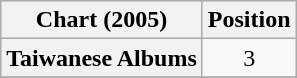<table class="wikitable plainrowheaders">
<tr>
<th>Chart (2005)</th>
<th>Position</th>
</tr>
<tr>
<th scope="row">Taiwanese Albums</th>
<td style="text-align:center;">3</td>
</tr>
<tr>
</tr>
</table>
